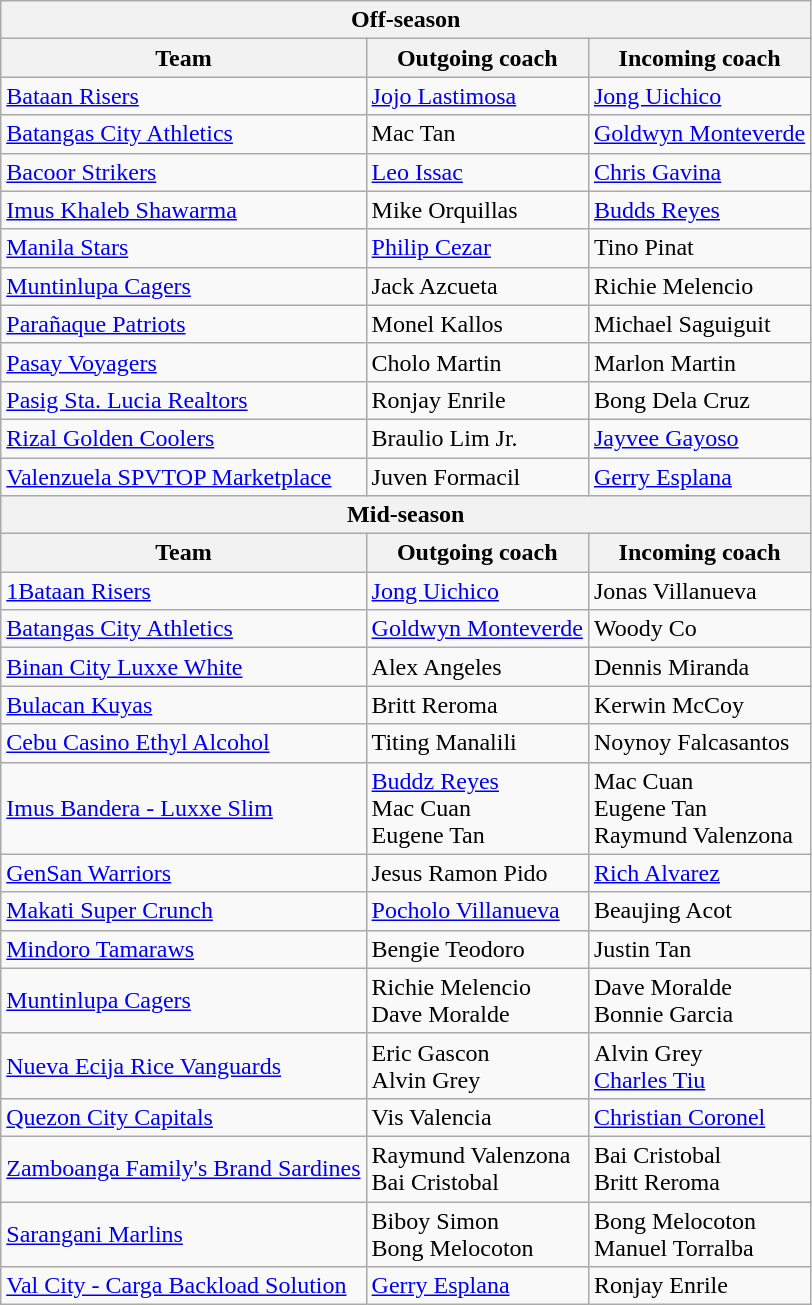<table class="wikitable">
<tr>
<th colspan="3">Off-season</th>
</tr>
<tr>
<th>Team</th>
<th>Outgoing coach</th>
<th>Incoming coach</th>
</tr>
<tr>
<td><a href='#'>Bataan Risers</a></td>
<td><a href='#'>Jojo Lastimosa</a></td>
<td><a href='#'>Jong Uichico</a></td>
</tr>
<tr>
<td><a href='#'>Batangas City Athletics</a></td>
<td>Mac Tan</td>
<td><a href='#'>Goldwyn Monteverde</a></td>
</tr>
<tr>
<td><a href='#'>Bacoor Strikers</a></td>
<td><a href='#'>Leo Issac</a></td>
<td><a href='#'>Chris Gavina</a></td>
</tr>
<tr>
<td><a href='#'>Imus Khaleb Shawarma</a></td>
<td>Mike Orquillas</td>
<td><a href='#'>Budds Reyes</a></td>
</tr>
<tr>
<td><a href='#'>Manila Stars</a></td>
<td><a href='#'>Philip Cezar</a></td>
<td>Tino Pinat</td>
</tr>
<tr>
<td><a href='#'>Muntinlupa Cagers</a></td>
<td>Jack Azcueta</td>
<td>Richie Melencio</td>
</tr>
<tr>
<td><a href='#'>Parañaque Patriots</a></td>
<td>Monel Kallos</td>
<td>Michael Saguiguit</td>
</tr>
<tr>
<td><a href='#'>Pasay Voyagers</a></td>
<td>Cholo Martin</td>
<td>Marlon Martin</td>
</tr>
<tr>
<td><a href='#'>Pasig Sta. Lucia Realtors</a></td>
<td>Ronjay Enrile</td>
<td>Bong Dela Cruz</td>
</tr>
<tr>
<td><a href='#'>Rizal Golden Coolers</a></td>
<td>Braulio Lim Jr.</td>
<td><a href='#'>Jayvee Gayoso</a></td>
</tr>
<tr>
<td><a href='#'>Valenzuela SPVTOP Marketplace</a></td>
<td>Juven Formacil</td>
<td><a href='#'>Gerry Esplana</a></td>
</tr>
<tr>
<th colspan="3">Mid-season</th>
</tr>
<tr>
<th>Team</th>
<th>Outgoing coach</th>
<th>Incoming coach</th>
</tr>
<tr>
<td><a href='#'>1Bataan Risers</a></td>
<td><a href='#'>Jong Uichico</a></td>
<td>Jonas Villanueva</td>
</tr>
<tr>
<td><a href='#'>Batangas City Athletics</a></td>
<td><a href='#'>Goldwyn Monteverde</a></td>
<td>Woody Co</td>
</tr>
<tr>
<td><a href='#'>Binan City Luxxe White</a></td>
<td>Alex Angeles</td>
<td>Dennis Miranda</td>
</tr>
<tr>
<td><a href='#'>Bulacan Kuyas</a></td>
<td>Britt Reroma</td>
<td>Kerwin McCoy</td>
</tr>
<tr>
<td><a href='#'>Cebu Casino Ethyl Alcohol</a></td>
<td>Titing Manalili</td>
<td>Noynoy Falcasantos</td>
</tr>
<tr>
<td><a href='#'>Imus Bandera - Luxxe Slim</a></td>
<td><a href='#'>Buddz Reyes</a> <br> Mac Cuan <br> Eugene Tan</td>
<td>Mac Cuan <br> Eugene Tan <br> Raymund Valenzona</td>
</tr>
<tr>
<td><a href='#'>GenSan Warriors</a></td>
<td>Jesus Ramon Pido</td>
<td><a href='#'>Rich Alvarez</a></td>
</tr>
<tr>
<td><a href='#'>Makati Super Crunch</a></td>
<td><a href='#'>Pocholo Villanueva</a></td>
<td>Beaujing Acot</td>
</tr>
<tr>
<td><a href='#'>Mindoro Tamaraws</a></td>
<td>Bengie Teodoro</td>
<td>Justin Tan</td>
</tr>
<tr>
<td><a href='#'>Muntinlupa Cagers</a></td>
<td>Richie Melencio <br> Dave Moralde</td>
<td>Dave Moralde <br> Bonnie Garcia</td>
</tr>
<tr>
<td><a href='#'>Nueva Ecija Rice Vanguards</a></td>
<td>Eric Gascon <br> Alvin Grey</td>
<td>Alvin Grey <br> <a href='#'>Charles Tiu</a></td>
</tr>
<tr>
<td><a href='#'>Quezon City Capitals</a></td>
<td>Vis Valencia</td>
<td><a href='#'>Christian Coronel</a></td>
</tr>
<tr>
<td><a href='#'>Zamboanga Family's Brand Sardines</a></td>
<td>Raymund Valenzona <br> Bai Cristobal</td>
<td>Bai Cristobal <br> Britt Reroma</td>
</tr>
<tr>
<td><a href='#'>Sarangani Marlins</a></td>
<td>Biboy Simon <br> Bong Melocoton</td>
<td>Bong Melocoton <br> Manuel Torralba</td>
</tr>
<tr>
<td><a href='#'>Val City - Carga Backload Solution</a></td>
<td><a href='#'>Gerry Esplana</a></td>
<td>Ronjay Enrile</td>
</tr>
</table>
